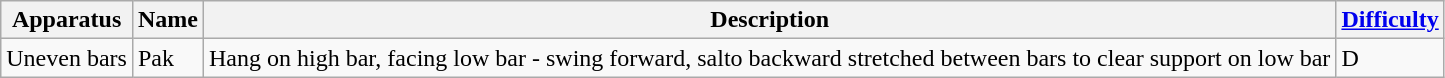<table class="wikitable">
<tr>
<th>Apparatus</th>
<th>Name</th>
<th>Description</th>
<th><a href='#'>Difficulty</a></th>
</tr>
<tr>
<td>Uneven bars</td>
<td>Pak</td>
<td>Hang on high bar, facing low bar - swing forward, salto backward stretched between bars to clear support on low bar</td>
<td>D</td>
</tr>
</table>
